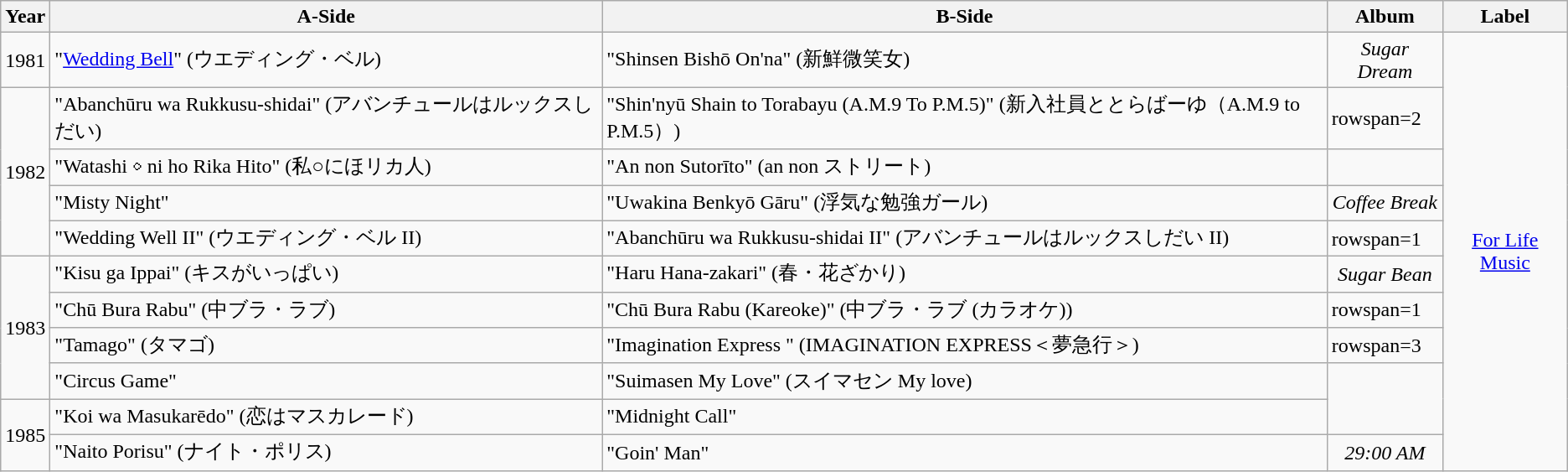<table class="wikitable">
<tr>
<th>Year</th>
<th>A-Side</th>
<th>B-Side</th>
<th>Album</th>
<th>Label</th>
</tr>
<tr>
<td align="center">1981</td>
<td>"<a href='#'>Wedding Bell</a>" (ウエディング・ベル)</td>
<td>"Shinsen Bishō On'na" (新鮮微笑女)</td>
<td align=center><em>Sugar Dream</em></td>
<td rowspan=11 align=center><a href='#'>For Life Music</a></td>
</tr>
<tr>
<td rowspan=4 align="center">1982</td>
<td>"Abanchūru wa Rukkusu-shidai" (アバンチュールはルックスしだい)</td>
<td>"Shin'nyū Shain to Torabayu (A.M.9 To P.M.5)" (新入社員ととらばーゆ（A.M.9 to P.M.5）)</td>
<td>rowspan=2 </td>
</tr>
<tr>
<td>"Watashi ￮ ni ho Rika Hito" (私○にほリカ人)</td>
<td>"An non Sutorīto" (an non ストリート)</td>
</tr>
<tr>
<td>"Misty Night"</td>
<td>"Uwakina Benkyō Gāru" (浮気な勉強ガール)</td>
<td align=center><em>Coffee Break</em></td>
</tr>
<tr>
<td>"Wedding Well II" (ウエディング・ベル II)</td>
<td>"Abanchūru wa Rukkusu-shidai II" (アバンチュールはルックスしだい II)</td>
<td>rowspan=1 </td>
</tr>
<tr>
<td rowspan=4 align="center">1983</td>
<td>"Kisu ga Ippai" (キスがいっぱい)</td>
<td>"Haru Hana-zakari" (春・花ざかり)</td>
<td align=center><em>Sugar Bean</em></td>
</tr>
<tr>
<td>"Chū Bura Rabu" (中ブラ・ラブ)</td>
<td>"Chū Bura Rabu (Kareoke)" (中ブラ・ラブ (カラオケ))</td>
<td>rowspan=1 </td>
</tr>
<tr>
<td>"Tamago" (タマゴ)</td>
<td>"Imagination Express <Yume Kyūkō>" (IMAGINATION EXPRESS＜夢急行＞)</td>
<td>rowspan=3 </td>
</tr>
<tr>
<td>"Circus Game"</td>
<td>"Suimasen My Love" (スイマセン My love)</td>
</tr>
<tr>
<td rowspan=2 align="center">1985</td>
<td>"Koi wa Masukarēdo" (恋はマスカレード)</td>
<td>"Midnight Call"</td>
</tr>
<tr>
<td>"Naito Porisu" (ナイト・ポリス)</td>
<td>"Goin' Man"</td>
<td align=center><em>29:00 AM</em></td>
</tr>
</table>
